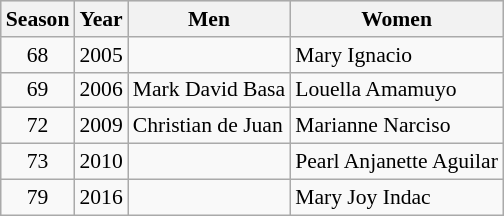<table class="wikitable" style="font-size:90%;">
<tr style="background:#dddddd; text-align:center">
<th>Season</th>
<th>Year</th>
<th>Men</th>
<th>Women</th>
</tr>
<tr>
<td style="text-align:center;">68</td>
<td>2005</td>
<td></td>
<td>Mary Ignacio</td>
</tr>
<tr>
<td style="text-align:center;">69</td>
<td>2006</td>
<td>Mark David Basa</td>
<td>Louella Amamuyo</td>
</tr>
<tr>
<td style="text-align:center;">72</td>
<td>2009</td>
<td>Christian de Juan</td>
<td>Marianne Narciso</td>
</tr>
<tr>
<td style="text-align:center;">73</td>
<td>2010</td>
<td></td>
<td>Pearl Anjanette Aguilar</td>
</tr>
<tr>
<td style="text-align:center;">79</td>
<td>2016</td>
<td></td>
<td>Mary Joy Indac</td>
</tr>
</table>
